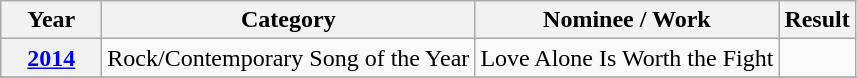<table class="wikitable">
<tr>
<th style="width:60px;">Year</th>
<th>Category</th>
<th>Nominee / Work</th>
<th>Result</th>
</tr>
<tr>
<th rowspan="1"><a href='#'>2014</a></th>
<td>Rock/Contemporary Song of the Year</td>
<td>Love Alone Is Worth the Fight</td>
<td></td>
</tr>
<tr>
</tr>
</table>
